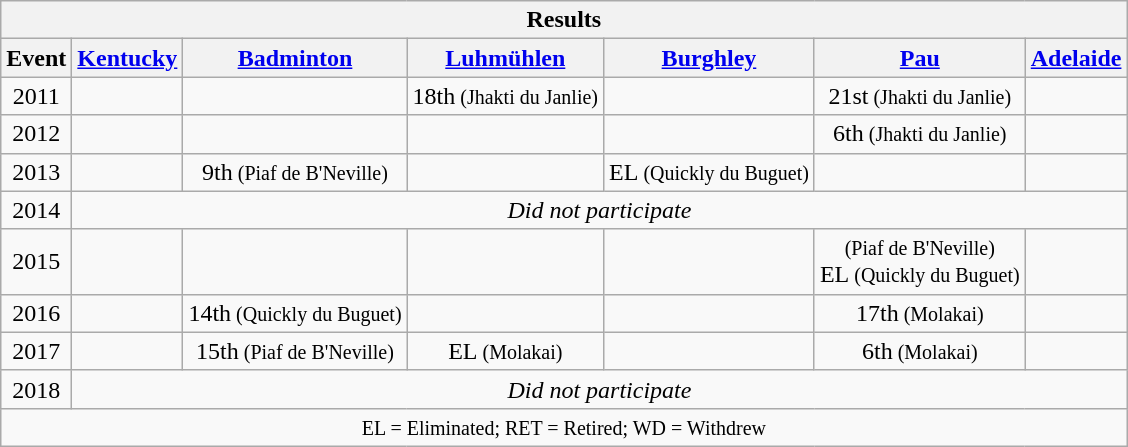<table class="wikitable" style="text-align:center">
<tr>
<th colspan=13 align=center><strong>Results</strong></th>
</tr>
<tr>
<th>Event</th>
<th><a href='#'>Kentucky</a></th>
<th><a href='#'>Badminton</a></th>
<th><a href='#'>Luhmühlen</a></th>
<th><a href='#'>Burghley</a></th>
<th><a href='#'>Pau</a></th>
<th><a href='#'>Adelaide</a></th>
</tr>
<tr>
<td>2011</td>
<td></td>
<td></td>
<td>18th<small> (Jhakti du Janlie)</small></td>
<td></td>
<td>21st<small> (Jhakti du Janlie)</small></td>
<td></td>
</tr>
<tr>
<td>2012</td>
<td></td>
<td></td>
<td></td>
<td></td>
<td>6th<small> (Jhakti du Janlie)</small></td>
<td></td>
</tr>
<tr>
<td>2013</td>
<td></td>
<td>9th<small> (Piaf de B'Neville)</small></td>
<td></td>
<td>EL<small> (Quickly du Buguet)</small></td>
<td></td>
<td></td>
</tr>
<tr>
<td>2014</td>
<td colspan="6"><em>Did not participate</em></td>
</tr>
<tr>
<td>2015</td>
<td></td>
<td></td>
<td></td>
<td></td>
<td> <small>(Piaf de B'Neville)</small><br>EL<small> (Quickly du Buguet)</small></td>
<td></td>
</tr>
<tr>
<td>2016</td>
<td></td>
<td>14th<small> (Quickly du Buguet)</small></td>
<td></td>
<td></td>
<td>17th<small> (Molakai)</small></td>
<td></td>
</tr>
<tr>
<td>2017</td>
<td></td>
<td>15th<small> (Piaf de B'Neville)</small></td>
<td>EL<small> (Molakai)</small></td>
<td></td>
<td>6th<small> (Molakai)</small></td>
<td></td>
</tr>
<tr>
<td>2018</td>
<td colspan="6"><em>Did not participate</em></td>
</tr>
<tr>
<td colspan=13 align=center><small> EL = Eliminated; RET = Retired; WD = Withdrew </small></td>
</tr>
</table>
